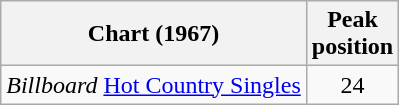<table class="wikitable">
<tr>
<th style="text-align:center;">Chart (1967)</th>
<th style="text-align:center;">Peak<br>position</th>
</tr>
<tr>
<td align="left"><em>Billboard</em> <a href='#'>Hot Country Singles</a></td>
<td style="text-align:center;">24</td>
</tr>
</table>
